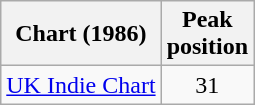<table class="wikitable sortable">
<tr>
<th>Chart (1986)</th>
<th>Peak<br>position</th>
</tr>
<tr>
<td><a href='#'>UK Indie Chart</a></td>
<td style="text-align:center;">31</td>
</tr>
</table>
